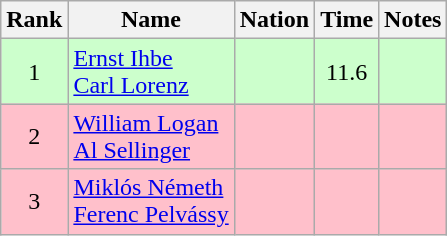<table class="wikitable sortable" style="text-align:center">
<tr>
<th>Rank</th>
<th>Name</th>
<th>Nation</th>
<th>Time</th>
<th>Notes</th>
</tr>
<tr style="background:#cfc;">
<td>1</td>
<td align=left><a href='#'>Ernst Ihbe</a><br><a href='#'>Carl Lorenz</a></td>
<td align=left></td>
<td>11.6</td>
<td></td>
</tr>
<tr bgcolor=pink>
<td>2</td>
<td align=left><a href='#'>William Logan</a><br><a href='#'>Al Sellinger</a></td>
<td align=left></td>
<td></td>
<td></td>
</tr>
<tr bgcolor=pink>
<td>3</td>
<td align=left><a href='#'>Miklós Németh</a><br><a href='#'>Ferenc Pelvássy</a></td>
<td align=left></td>
<td></td>
<td></td>
</tr>
</table>
